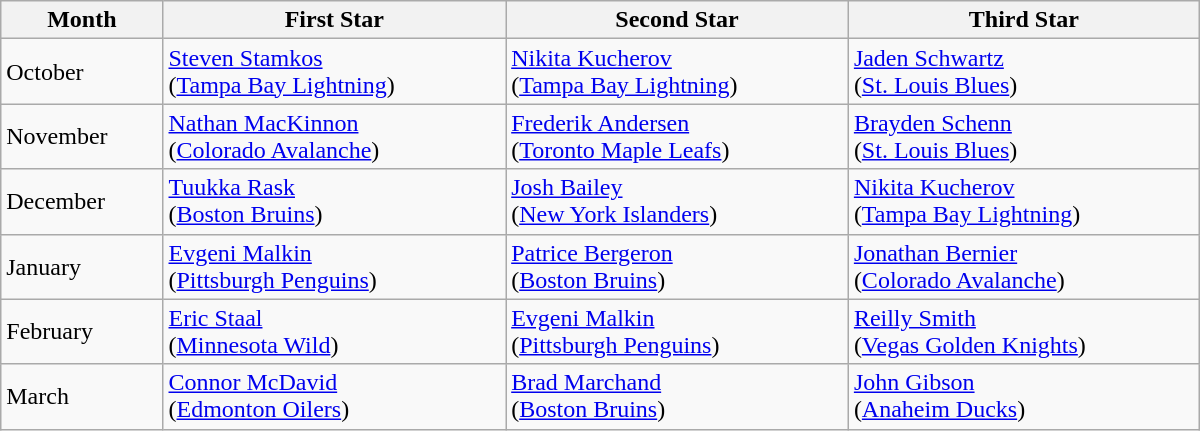<table class="wikitable" style="width: 50em;">
<tr style="text-align:center;">
<th>Month</th>
<th>First Star</th>
<th>Second Star</th>
<th>Third Star</th>
</tr>
<tr>
<td>October</td>
<td><a href='#'>Steven Stamkos</a><br>(<a href='#'>Tampa Bay Lightning</a>)</td>
<td><a href='#'>Nikita Kucherov</a><br>(<a href='#'>Tampa Bay Lightning</a>)</td>
<td><a href='#'>Jaden Schwartz</a><br>(<a href='#'>St. Louis Blues</a>)</td>
</tr>
<tr>
<td>November</td>
<td><a href='#'>Nathan MacKinnon</a><br>(<a href='#'>Colorado Avalanche</a>)</td>
<td><a href='#'>Frederik Andersen</a><br>(<a href='#'>Toronto Maple Leafs</a>)</td>
<td><a href='#'>Brayden Schenn</a><br>(<a href='#'>St. Louis Blues</a>)</td>
</tr>
<tr>
<td>December</td>
<td><a href='#'>Tuukka Rask</a><br>(<a href='#'>Boston Bruins</a>)</td>
<td><a href='#'>Josh Bailey</a><br>(<a href='#'>New York Islanders</a>)</td>
<td><a href='#'>Nikita Kucherov</a><br>(<a href='#'>Tampa Bay Lightning</a>)</td>
</tr>
<tr>
<td>January</td>
<td><a href='#'>Evgeni Malkin</a><br>(<a href='#'>Pittsburgh Penguins</a>)</td>
<td><a href='#'>Patrice Bergeron</a><br>(<a href='#'>Boston Bruins</a>)</td>
<td><a href='#'>Jonathan Bernier</a><br>(<a href='#'>Colorado Avalanche</a>)</td>
</tr>
<tr>
<td>February</td>
<td><a href='#'>Eric Staal</a><br>(<a href='#'>Minnesota Wild</a>)</td>
<td><a href='#'>Evgeni Malkin</a><br>(<a href='#'>Pittsburgh Penguins</a>)</td>
<td><a href='#'>Reilly Smith</a><br>(<a href='#'>Vegas Golden Knights</a>)</td>
</tr>
<tr>
<td>March</td>
<td><a href='#'>Connor McDavid</a><br>(<a href='#'>Edmonton Oilers</a>)</td>
<td><a href='#'>Brad Marchand</a><br>(<a href='#'>Boston Bruins</a>)</td>
<td><a href='#'>John Gibson</a><br>(<a href='#'>Anaheim Ducks</a>)</td>
</tr>
</table>
